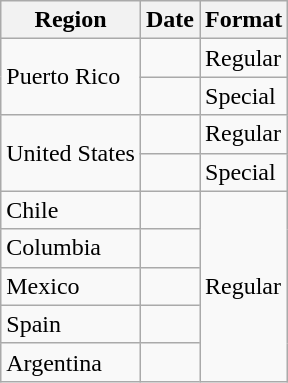<table class="wikitable">
<tr>
<th>Region</th>
<th>Date</th>
<th>Format</th>
</tr>
<tr>
<td rowspan="2">Puerto Rico</td>
<td></td>
<td>Regular</td>
</tr>
<tr>
<td></td>
<td>Special</td>
</tr>
<tr>
<td rowspan="2">United States</td>
<td></td>
<td>Regular</td>
</tr>
<tr>
<td></td>
<td>Special</td>
</tr>
<tr>
<td>Chile</td>
<td></td>
<td rowspan="5">Regular</td>
</tr>
<tr>
<td>Columbia</td>
<td></td>
</tr>
<tr>
<td>Mexico</td>
<td></td>
</tr>
<tr>
<td>Spain</td>
<td></td>
</tr>
<tr>
<td>Argentina</td>
<td></td>
</tr>
</table>
